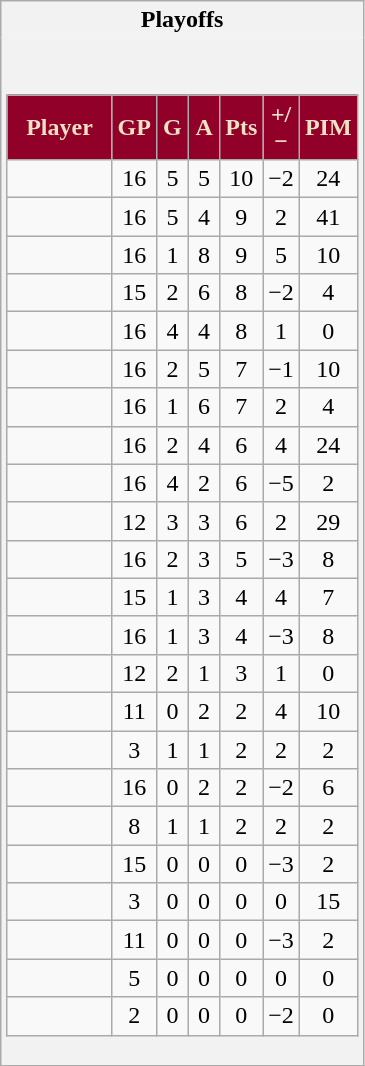<table class="wikitable" style="border: 1px solid #aaa;">
<tr>
<th style="border: 0;">Playoffs</th>
</tr>
<tr>
<td style="background: #f2f2f2; border: 0; text-align: center;"><br><table class="wikitable sortable" width="100%">
<tr align=center>
<th style="background:#900028; color:#EEE1C5" width="40%">Player</th>
<th style="background:#900028; color:#EEE1C5" width="10%">GP</th>
<th style="background:#900028; color:#EEE1C5" width="10%">G</th>
<th style="background:#900028; color:#EEE1C5" width="10%">A</th>
<th style="background:#900028; color:#EEE1C5" width="10%">Pts</th>
<th style="background:#900028; color:#EEE1C5" width="10%">+/−</th>
<th style="background:#900028; color:#EEE1C5" width="10%">PIM</th>
</tr>
<tr align=center>
<td></td>
<td>16</td>
<td>5</td>
<td>5</td>
<td>10</td>
<td>−2</td>
<td>24</td>
</tr>
<tr align=center>
<td></td>
<td>16</td>
<td>5</td>
<td>4</td>
<td>9</td>
<td>2</td>
<td>41</td>
</tr>
<tr align=center>
<td></td>
<td>16</td>
<td>1</td>
<td>8</td>
<td>9</td>
<td>5</td>
<td>10</td>
</tr>
<tr align=center>
<td></td>
<td>15</td>
<td>2</td>
<td>6</td>
<td>8</td>
<td>−2</td>
<td>4</td>
</tr>
<tr align=center>
<td></td>
<td>16</td>
<td>4</td>
<td>4</td>
<td>8</td>
<td>1</td>
<td>0</td>
</tr>
<tr align=center>
<td></td>
<td>16</td>
<td>2</td>
<td>5</td>
<td>7</td>
<td>−1</td>
<td>10</td>
</tr>
<tr align=center>
<td></td>
<td>16</td>
<td>1</td>
<td>6</td>
<td>7</td>
<td>2</td>
<td>4</td>
</tr>
<tr align=center>
<td></td>
<td>16</td>
<td>2</td>
<td>4</td>
<td>6</td>
<td>4</td>
<td>24</td>
</tr>
<tr align=center>
<td></td>
<td>16</td>
<td>4</td>
<td>2</td>
<td>6</td>
<td>−5</td>
<td>2</td>
</tr>
<tr align=center>
<td></td>
<td>12</td>
<td>3</td>
<td>3</td>
<td>6</td>
<td>2</td>
<td>29</td>
</tr>
<tr align=center>
<td></td>
<td>16</td>
<td>2</td>
<td>3</td>
<td>5</td>
<td>−3</td>
<td>8</td>
</tr>
<tr align=center>
<td></td>
<td>15</td>
<td>1</td>
<td>3</td>
<td>4</td>
<td>4</td>
<td>7</td>
</tr>
<tr align=center>
<td></td>
<td>16</td>
<td>1</td>
<td>3</td>
<td>4</td>
<td>−3</td>
<td>8</td>
</tr>
<tr align=center>
<td></td>
<td>12</td>
<td>2</td>
<td>1</td>
<td>3</td>
<td>1</td>
<td>0</td>
</tr>
<tr align=center>
<td></td>
<td>11</td>
<td>0</td>
<td>2</td>
<td>2</td>
<td>4</td>
<td>10</td>
</tr>
<tr align=center>
<td></td>
<td>3</td>
<td>1</td>
<td>1</td>
<td>2</td>
<td>2</td>
<td>2</td>
</tr>
<tr align=center>
<td></td>
<td>16</td>
<td>0</td>
<td>2</td>
<td>2</td>
<td>−2</td>
<td>6</td>
</tr>
<tr align=center>
<td></td>
<td>8</td>
<td>1</td>
<td>1</td>
<td>2</td>
<td>2</td>
<td>2</td>
</tr>
<tr align=center>
<td></td>
<td>15</td>
<td>0</td>
<td>0</td>
<td>0</td>
<td>−3</td>
<td>2</td>
</tr>
<tr align=center>
<td></td>
<td>3</td>
<td>0</td>
<td>0</td>
<td>0</td>
<td>0</td>
<td>15</td>
</tr>
<tr align=center>
<td></td>
<td>11</td>
<td>0</td>
<td>0</td>
<td>0</td>
<td>−3</td>
<td>2</td>
</tr>
<tr align=center>
<td></td>
<td>5</td>
<td>0</td>
<td>0</td>
<td>0</td>
<td>0</td>
<td>0</td>
</tr>
<tr align=center>
<td></td>
<td>2</td>
<td>0</td>
<td>0</td>
<td>0</td>
<td>−2</td>
<td>0</td>
</tr>
</table>
</td>
</tr>
</table>
